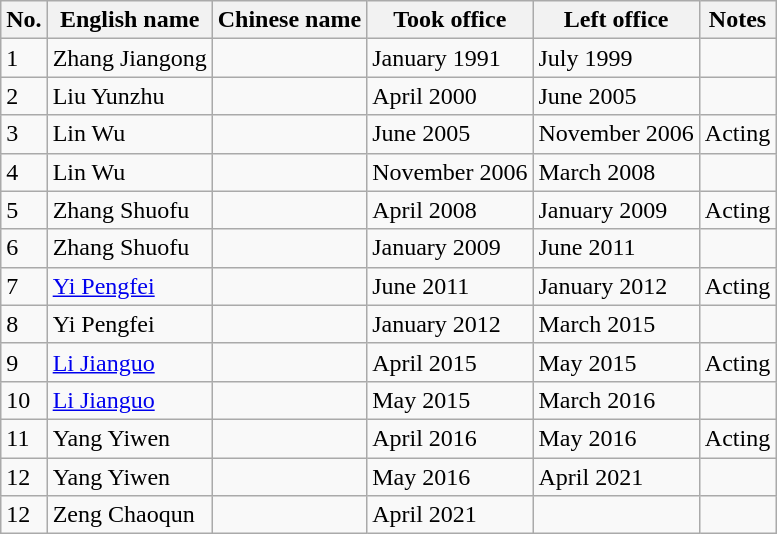<table class="wikitable">
<tr>
<th>No.</th>
<th>English name</th>
<th>Chinese name</th>
<th>Took office</th>
<th>Left office</th>
<th>Notes</th>
</tr>
<tr>
<td>1</td>
<td>Zhang Jiangong</td>
<td></td>
<td>January 1991</td>
<td>July 1999</td>
<td></td>
</tr>
<tr>
<td>2</td>
<td>Liu Yunzhu</td>
<td></td>
<td>April 2000</td>
<td>June 2005</td>
<td></td>
</tr>
<tr>
<td>3</td>
<td>Lin Wu</td>
<td></td>
<td>June 2005</td>
<td>November 2006</td>
<td>Acting</td>
</tr>
<tr>
<td>4</td>
<td>Lin Wu</td>
<td></td>
<td>November 2006</td>
<td>March 2008</td>
<td></td>
</tr>
<tr>
<td>5</td>
<td>Zhang Shuofu</td>
<td></td>
<td>April 2008</td>
<td>January 2009</td>
<td>Acting</td>
</tr>
<tr>
<td>6</td>
<td>Zhang Shuofu</td>
<td></td>
<td>January 2009</td>
<td>June 2011</td>
<td></td>
</tr>
<tr>
<td>7</td>
<td><a href='#'>Yi Pengfei</a></td>
<td></td>
<td>June 2011</td>
<td>January 2012</td>
<td>Acting</td>
</tr>
<tr>
<td>8</td>
<td>Yi Pengfei</td>
<td></td>
<td>January 2012</td>
<td>March 2015</td>
<td></td>
</tr>
<tr>
<td>9</td>
<td><a href='#'>Li Jianguo</a></td>
<td></td>
<td>April 2015</td>
<td>May 2015</td>
<td>Acting</td>
</tr>
<tr>
<td>10</td>
<td><a href='#'>Li Jianguo</a></td>
<td></td>
<td>May 2015</td>
<td>March 2016</td>
<td></td>
</tr>
<tr>
<td>11</td>
<td>Yang Yiwen</td>
<td></td>
<td>April 2016</td>
<td>May 2016</td>
<td>Acting</td>
</tr>
<tr>
<td>12</td>
<td>Yang Yiwen</td>
<td></td>
<td>May 2016</td>
<td>April 2021</td>
<td></td>
</tr>
<tr>
<td>12</td>
<td>Zeng Chaoqun</td>
<td></td>
<td>April 2021</td>
<td></td>
<td></td>
</tr>
</table>
